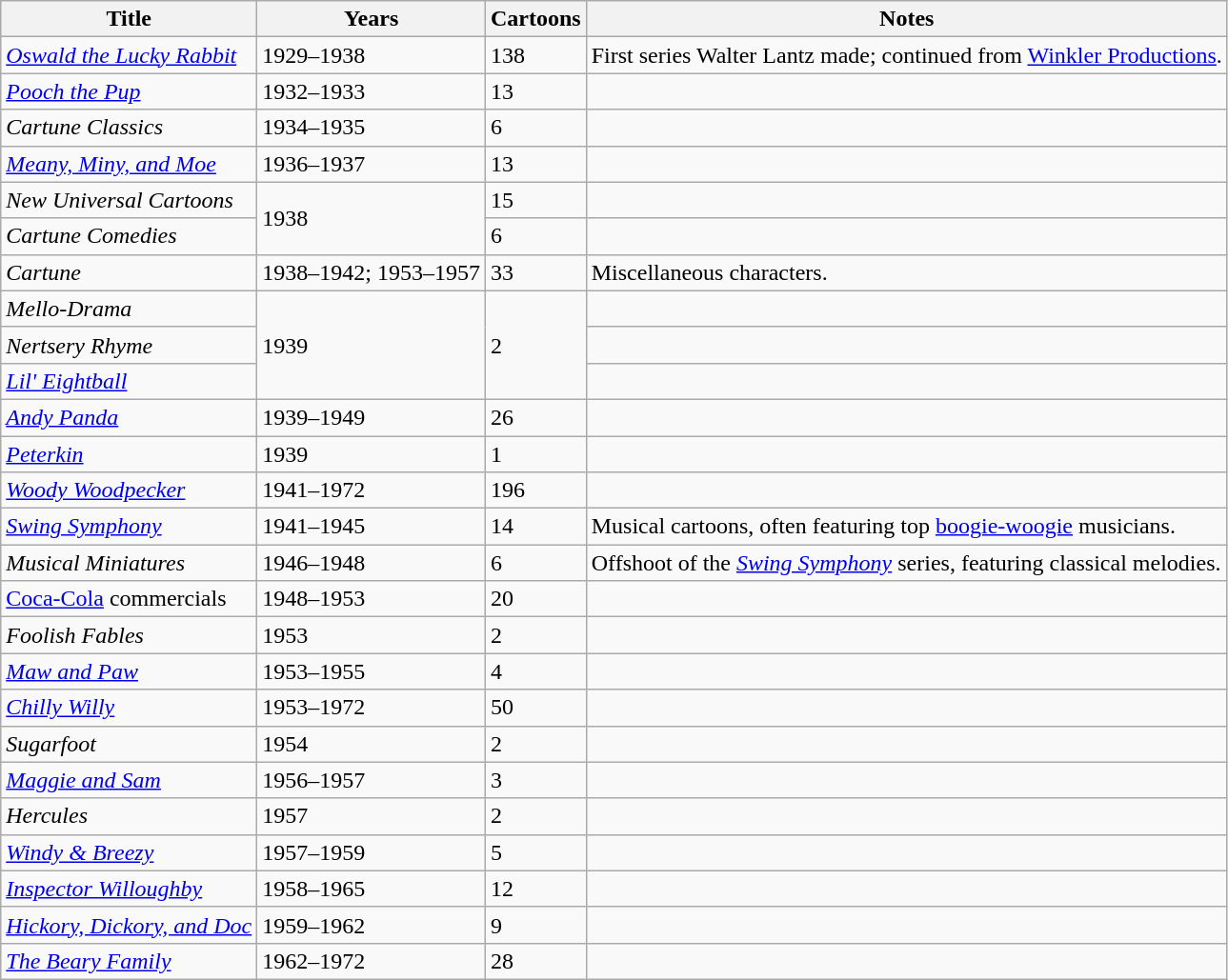<table class="wikitable sortable">
<tr>
<th>Title</th>
<th>Years</th>
<th>Cartoons</th>
<th>Notes</th>
</tr>
<tr>
<td><em><a href='#'>Oswald the Lucky Rabbit</a></em></td>
<td>1929–1938</td>
<td>138</td>
<td>First series Walter Lantz made; continued from <a href='#'>Winkler Productions</a>.</td>
</tr>
<tr>
<td><em><a href='#'>Pooch the Pup</a></em></td>
<td>1932–1933</td>
<td>13</td>
<td></td>
</tr>
<tr>
<td><em>Cartune Classics</em></td>
<td>1934–1935</td>
<td>6</td>
<td></td>
</tr>
<tr>
<td><em><a href='#'>Meany, Miny, and Moe</a></em></td>
<td>1936–1937</td>
<td>13</td>
<td></td>
</tr>
<tr>
<td><em>New Universal Cartoons</em></td>
<td rowspan="2">1938</td>
<td>15</td>
<td></td>
</tr>
<tr>
<td><em>Cartune Comedies</em></td>
<td>6</td>
<td></td>
</tr>
<tr>
<td><em>Cartune</em></td>
<td>1938–1942; 1953–1957</td>
<td>33</td>
<td>Miscellaneous characters.</td>
</tr>
<tr>
<td><em>Mello-Drama</em></td>
<td rowspan="3">1939</td>
<td rowspan="3">2</td>
<td></td>
</tr>
<tr>
<td><em>Nertsery Rhyme</em></td>
<td></td>
</tr>
<tr>
<td><em><a href='#'>Lil' Eightball</a></em></td>
<td></td>
</tr>
<tr>
<td><em><a href='#'>Andy Panda</a></em></td>
<td>1939–1949</td>
<td>26</td>
<td></td>
</tr>
<tr>
<td><em><a href='#'>Peterkin</a></em></td>
<td>1939</td>
<td>1</td>
<td></td>
</tr>
<tr>
<td><em><a href='#'>Woody Woodpecker</a></em></td>
<td>1941–1972</td>
<td>196</td>
<td></td>
</tr>
<tr>
<td><em><a href='#'>Swing Symphony</a></em></td>
<td>1941–1945</td>
<td>14</td>
<td>Musical cartoons, often featuring top <a href='#'>boogie-woogie</a> musicians.</td>
</tr>
<tr>
<td><em>Musical Miniatures</em></td>
<td>1946–1948</td>
<td>6</td>
<td>Offshoot of the <em><a href='#'>Swing Symphony</a></em> series, featuring classical melodies.</td>
</tr>
<tr>
<td><a href='#'>Coca-Cola</a> commercials</td>
<td>1948–1953</td>
<td>20</td>
<td></td>
</tr>
<tr>
<td><em>Foolish Fables</em></td>
<td>1953</td>
<td>2</td>
<td></td>
</tr>
<tr>
<td><em><a href='#'>Maw and Paw</a></em></td>
<td>1953–1955</td>
<td>4</td>
<td></td>
</tr>
<tr>
<td><em><a href='#'>Chilly Willy</a></em></td>
<td>1953–1972</td>
<td>50</td>
<td></td>
</tr>
<tr>
<td><em>Sugarfoot</em></td>
<td>1954</td>
<td>2</td>
<td></td>
</tr>
<tr>
<td><em><a href='#'>Maggie and Sam</a></em></td>
<td>1956–1957</td>
<td>3</td>
<td></td>
</tr>
<tr>
<td><em>Hercules</em></td>
<td>1957</td>
<td>2</td>
<td></td>
</tr>
<tr>
<td><em><a href='#'>Windy & Breezy</a></em></td>
<td>1957–1959</td>
<td>5</td>
<td></td>
</tr>
<tr>
<td><em><a href='#'>Inspector Willoughby</a></em></td>
<td>1958–1965</td>
<td>12</td>
<td></td>
</tr>
<tr>
<td><em><a href='#'>Hickory, Dickory, and Doc</a></em></td>
<td>1959–1962</td>
<td>9</td>
<td></td>
</tr>
<tr>
<td><em><a href='#'>The Beary Family</a></em></td>
<td>1962–1972</td>
<td>28</td>
<td></td>
</tr>
</table>
